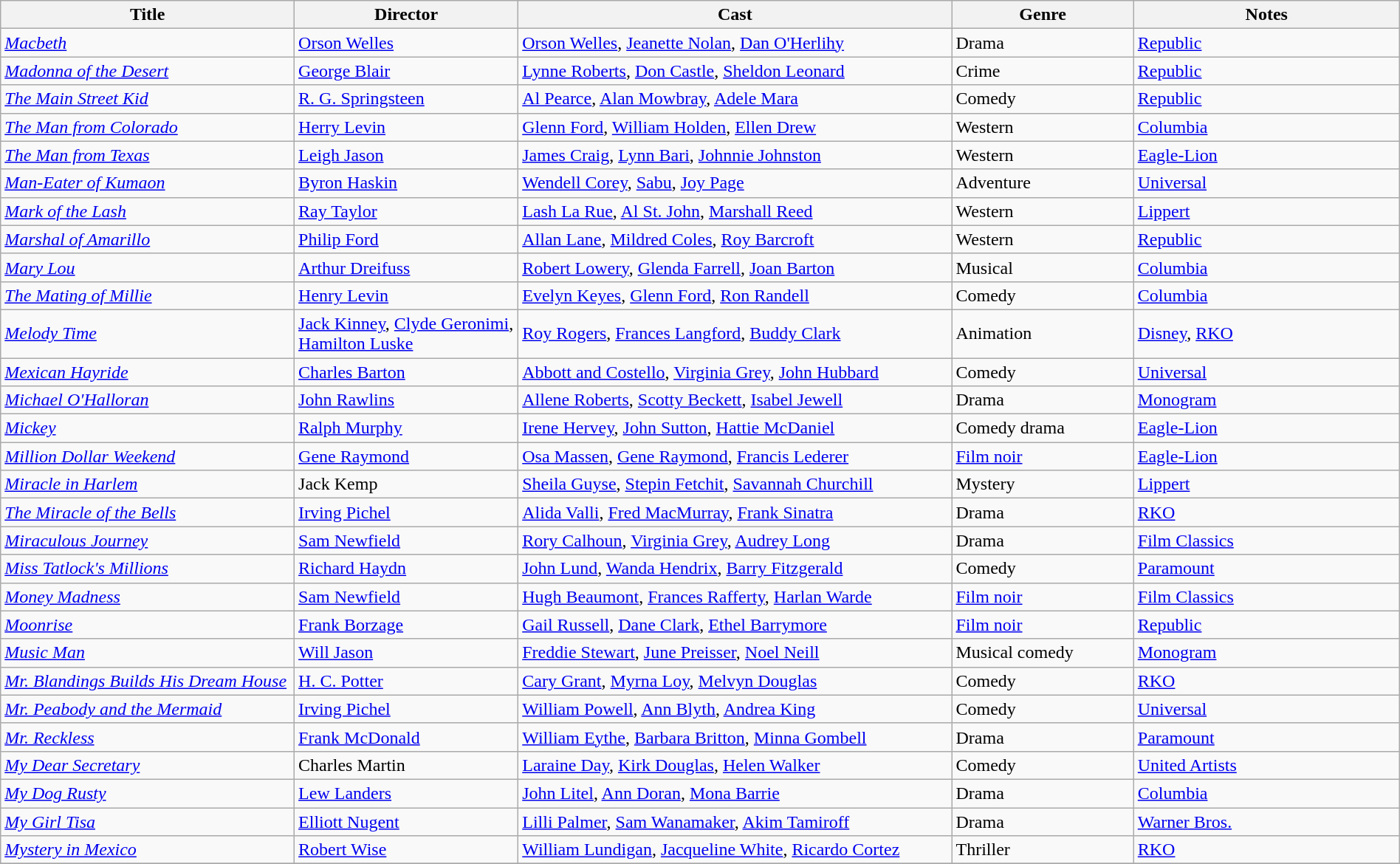<table class="wikitable" style="width:100%;">
<tr>
<th style="width:21%;">Title</th>
<th style="width:16%;">Director</th>
<th style="width:31%;">Cast</th>
<th style="width:13%;">Genre</th>
<th style="width:19%;">Notes</th>
</tr>
<tr>
<td><em><a href='#'>Macbeth</a></em></td>
<td><a href='#'>Orson Welles</a></td>
<td><a href='#'>Orson Welles</a>, <a href='#'>Jeanette Nolan</a>, <a href='#'>Dan O'Herlihy</a></td>
<td>Drama</td>
<td><a href='#'>Republic</a></td>
</tr>
<tr>
<td><em><a href='#'>Madonna of the Desert</a></em></td>
<td><a href='#'>George Blair</a></td>
<td><a href='#'>Lynne Roberts</a>, <a href='#'>Don Castle</a>, <a href='#'>Sheldon Leonard</a></td>
<td>Crime</td>
<td><a href='#'>Republic</a></td>
</tr>
<tr>
<td><em><a href='#'>The Main Street Kid</a></em></td>
<td><a href='#'>R. G. Springsteen</a></td>
<td><a href='#'>Al Pearce</a>, <a href='#'>Alan Mowbray</a>, <a href='#'>Adele Mara</a></td>
<td>Comedy</td>
<td><a href='#'>Republic</a></td>
</tr>
<tr>
<td><em><a href='#'>The Man from Colorado</a></em></td>
<td><a href='#'>Herry Levin</a></td>
<td><a href='#'>Glenn Ford</a>, <a href='#'>William Holden</a>, <a href='#'>Ellen Drew</a></td>
<td>Western</td>
<td><a href='#'>Columbia</a></td>
</tr>
<tr>
<td><em><a href='#'>The Man from Texas</a></em></td>
<td><a href='#'>Leigh Jason</a></td>
<td><a href='#'>James Craig</a>, <a href='#'>Lynn Bari</a>, <a href='#'>Johnnie Johnston</a></td>
<td>Western</td>
<td><a href='#'>Eagle-Lion</a></td>
</tr>
<tr>
<td><em><a href='#'>Man-Eater of Kumaon</a></em></td>
<td><a href='#'>Byron Haskin</a></td>
<td><a href='#'>Wendell Corey</a>, <a href='#'>Sabu</a>, <a href='#'>Joy Page</a></td>
<td>Adventure</td>
<td><a href='#'>Universal</a></td>
</tr>
<tr>
<td><em><a href='#'>Mark of the Lash</a></em></td>
<td><a href='#'>Ray Taylor</a></td>
<td><a href='#'>Lash La Rue</a>, <a href='#'>Al St. John</a>, <a href='#'>Marshall Reed</a></td>
<td>Western</td>
<td><a href='#'>Lippert</a></td>
</tr>
<tr>
<td><em><a href='#'>Marshal of Amarillo</a></em></td>
<td><a href='#'>Philip Ford</a></td>
<td><a href='#'>Allan Lane</a>, <a href='#'>Mildred Coles</a>, <a href='#'>Roy Barcroft</a></td>
<td>Western</td>
<td><a href='#'>Republic</a></td>
</tr>
<tr>
<td><em><a href='#'>Mary Lou</a></em></td>
<td><a href='#'>Arthur Dreifuss</a></td>
<td><a href='#'>Robert Lowery</a>, <a href='#'>Glenda Farrell</a>, <a href='#'>Joan Barton</a></td>
<td>Musical</td>
<td><a href='#'>Columbia</a></td>
</tr>
<tr>
<td><em><a href='#'>The Mating of Millie</a></em></td>
<td><a href='#'>Henry Levin</a></td>
<td><a href='#'>Evelyn Keyes</a>, <a href='#'>Glenn Ford</a>, <a href='#'>Ron Randell</a></td>
<td>Comedy</td>
<td><a href='#'>Columbia</a></td>
</tr>
<tr>
<td><em><a href='#'>Melody Time</a></em></td>
<td><a href='#'>Jack Kinney</a>, <a href='#'>Clyde Geronimi</a>, <a href='#'>Hamilton Luske</a></td>
<td><a href='#'>Roy Rogers</a>, <a href='#'>Frances Langford</a>, <a href='#'>Buddy Clark</a></td>
<td>Animation</td>
<td><a href='#'>Disney</a>, <a href='#'>RKO</a></td>
</tr>
<tr>
<td><em><a href='#'>Mexican Hayride</a></em></td>
<td><a href='#'>Charles Barton</a></td>
<td><a href='#'>Abbott and Costello</a>, <a href='#'>Virginia Grey</a>, <a href='#'>John Hubbard</a></td>
<td>Comedy</td>
<td><a href='#'>Universal</a></td>
</tr>
<tr>
<td><em><a href='#'>Michael O'Halloran</a></em></td>
<td><a href='#'>John Rawlins</a></td>
<td><a href='#'>Allene Roberts</a>, <a href='#'>Scotty Beckett</a>, <a href='#'>Isabel Jewell</a></td>
<td>Drama</td>
<td><a href='#'>Monogram</a></td>
</tr>
<tr>
<td><em><a href='#'>Mickey</a></em></td>
<td><a href='#'>Ralph Murphy</a></td>
<td><a href='#'>Irene Hervey</a>, <a href='#'>John Sutton</a>, <a href='#'>Hattie McDaniel</a></td>
<td>Comedy drama</td>
<td><a href='#'>Eagle-Lion</a></td>
</tr>
<tr>
<td><em><a href='#'>Million Dollar Weekend</a></em></td>
<td><a href='#'>Gene Raymond</a></td>
<td><a href='#'>Osa Massen</a>, <a href='#'>Gene Raymond</a>, <a href='#'>Francis Lederer</a></td>
<td><a href='#'>Film noir</a></td>
<td><a href='#'>Eagle-Lion</a></td>
</tr>
<tr>
<td><em><a href='#'>Miracle in Harlem</a></em></td>
<td>Jack Kemp</td>
<td><a href='#'>Sheila Guyse</a>, <a href='#'>Stepin Fetchit</a>, <a href='#'>Savannah Churchill</a></td>
<td>Mystery</td>
<td><a href='#'>Lippert</a></td>
</tr>
<tr>
<td><em><a href='#'>The Miracle of the Bells</a></em></td>
<td><a href='#'>Irving Pichel</a></td>
<td><a href='#'>Alida Valli</a>, <a href='#'>Fred MacMurray</a>, <a href='#'>Frank Sinatra</a></td>
<td>Drama</td>
<td><a href='#'>RKO</a></td>
</tr>
<tr>
<td><em><a href='#'>Miraculous Journey</a></em></td>
<td><a href='#'>Sam Newfield</a></td>
<td><a href='#'>Rory Calhoun</a>, <a href='#'>Virginia Grey</a>, <a href='#'>Audrey Long</a></td>
<td>Drama</td>
<td><a href='#'>Film Classics</a></td>
</tr>
<tr>
<td><em><a href='#'>Miss Tatlock's Millions</a></em></td>
<td><a href='#'>Richard Haydn</a></td>
<td><a href='#'>John Lund</a>, <a href='#'>Wanda Hendrix</a>, <a href='#'>Barry Fitzgerald</a></td>
<td>Comedy</td>
<td><a href='#'>Paramount</a></td>
</tr>
<tr>
<td><em><a href='#'>Money Madness</a></em></td>
<td><a href='#'>Sam Newfield</a></td>
<td><a href='#'>Hugh Beaumont</a>, <a href='#'>Frances Rafferty</a>, <a href='#'>Harlan Warde</a></td>
<td><a href='#'>Film noir</a></td>
<td><a href='#'>Film Classics</a></td>
</tr>
<tr>
<td><em><a href='#'>Moonrise</a></em></td>
<td><a href='#'>Frank Borzage</a></td>
<td><a href='#'>Gail Russell</a>, <a href='#'>Dane Clark</a>, <a href='#'>Ethel Barrymore</a></td>
<td><a href='#'>Film noir</a></td>
<td><a href='#'>Republic</a></td>
</tr>
<tr>
<td><em><a href='#'>Music Man</a></em></td>
<td><a href='#'>Will Jason</a></td>
<td><a href='#'>Freddie Stewart</a>, <a href='#'>June Preisser</a>, <a href='#'>Noel Neill</a></td>
<td>Musical comedy</td>
<td><a href='#'>Monogram</a></td>
</tr>
<tr>
<td><em><a href='#'>Mr. Blandings Builds His Dream House</a></em></td>
<td><a href='#'>H. C. Potter</a></td>
<td><a href='#'>Cary Grant</a>, <a href='#'>Myrna Loy</a>, <a href='#'>Melvyn Douglas</a></td>
<td>Comedy</td>
<td><a href='#'>RKO</a></td>
</tr>
<tr>
<td><em><a href='#'>Mr. Peabody and the Mermaid</a></em></td>
<td><a href='#'>Irving Pichel</a></td>
<td><a href='#'>William Powell</a>, <a href='#'>Ann Blyth</a>, <a href='#'>Andrea King</a></td>
<td>Comedy</td>
<td><a href='#'>Universal</a></td>
</tr>
<tr>
<td><em><a href='#'>Mr. Reckless</a></em></td>
<td><a href='#'>Frank McDonald</a></td>
<td><a href='#'>William Eythe</a>, <a href='#'>Barbara Britton</a>, <a href='#'>Minna Gombell</a></td>
<td>Drama</td>
<td><a href='#'>Paramount</a></td>
</tr>
<tr>
<td><em><a href='#'>My Dear Secretary</a></em></td>
<td>Charles Martin</td>
<td><a href='#'>Laraine Day</a>, <a href='#'>Kirk Douglas</a>, <a href='#'>Helen Walker</a></td>
<td>Comedy</td>
<td><a href='#'>United Artists</a></td>
</tr>
<tr>
<td><em><a href='#'>My Dog Rusty</a></em></td>
<td><a href='#'>Lew Landers</a></td>
<td><a href='#'>John Litel</a>, <a href='#'>Ann Doran</a>, <a href='#'>Mona Barrie</a></td>
<td>Drama</td>
<td><a href='#'>Columbia</a></td>
</tr>
<tr>
<td><em><a href='#'>My Girl Tisa</a></em></td>
<td><a href='#'>Elliott Nugent</a></td>
<td><a href='#'>Lilli Palmer</a>, <a href='#'>Sam Wanamaker</a>, <a href='#'>Akim Tamiroff</a></td>
<td>Drama</td>
<td><a href='#'>Warner Bros.</a></td>
</tr>
<tr>
<td><em><a href='#'>Mystery in Mexico</a></em></td>
<td><a href='#'>Robert Wise</a></td>
<td><a href='#'>William Lundigan</a>, <a href='#'>Jacqueline White</a>, <a href='#'>Ricardo Cortez</a></td>
<td>Thriller</td>
<td><a href='#'>RKO</a></td>
</tr>
<tr>
</tr>
</table>
